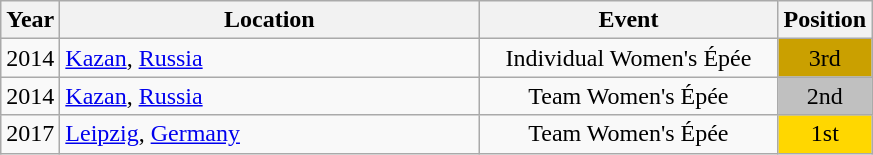<table class="wikitable" style="text-align:center;">
<tr>
<th>Year</th>
<th style="width:17em">Location</th>
<th style="width:12em">Event</th>
<th>Position</th>
</tr>
<tr>
<td>2014</td>
<td rowspan="1" align="left"> <a href='#'>Kazan</a>, <a href='#'>Russia</a></td>
<td>Individual Women's Épée</td>
<td bgcolor="caramel">3rd</td>
</tr>
<tr>
<td>2014</td>
<td rowspan="1" align="left"> <a href='#'>Kazan</a>, <a href='#'>Russia</a></td>
<td>Team Women's Épée</td>
<td bgcolor="silver">2nd</td>
</tr>
<tr>
<td>2017</td>
<td rowspan="1" align="left"> <a href='#'>Leipzig</a>, <a href='#'>Germany</a></td>
<td>Team Women's Épée</td>
<td bgcolor="gold">1st</td>
</tr>
</table>
